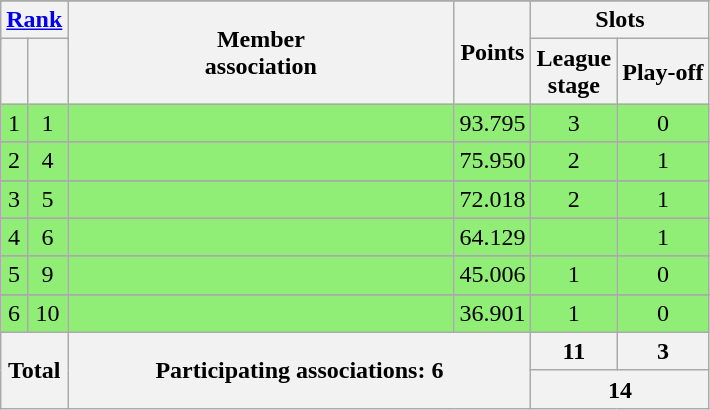<table class="wikitable" style="text-align:center">
<tr>
</tr>
<tr>
<th colspan=2 rowspan=2><a href='#'>Rank</a></th>
<th rowspan=3 width=250>Member<br>association</th>
<th rowspan=3>Points</th>
<th colspan=4>Slots</th>
</tr>
<tr>
<th rowspan=2>League<br>stage</th>
<th rowspan=2>Play-off</th>
</tr>
<tr>
<th></th>
<th></th>
</tr>
<tr bgcolor=#90ee77>
<td>1</td>
<td>1</td>
<td align=left></td>
<td>93.795</td>
<td>3</td>
<td>0</td>
</tr>
<tr>
</tr>
<tr bgcolor=#90ee77>
<td>2</td>
<td>4</td>
<td align=left></td>
<td>75.950</td>
<td>2</td>
<td>1</td>
</tr>
<tr>
</tr>
<tr bgcolor=#90ee77>
<td>3</td>
<td>5</td>
<td align=left></td>
<td>72.018</td>
<td>2</td>
<td>1</td>
</tr>
<tr>
</tr>
<tr bgcolor=#90ee77>
<td>4</td>
<td>6</td>
<td align=left></td>
<td>64.129</td>
<td></td>
<td>1</td>
</tr>
<tr>
</tr>
<tr bgcolor=#90ee77>
<td>5</td>
<td>9</td>
<td align=left></td>
<td>45.006</td>
<td>1</td>
<td>0</td>
</tr>
<tr>
</tr>
<tr bgcolor=#90ee77>
<td>6</td>
<td>10</td>
<td align=left></td>
<td>36.901</td>
<td>1</td>
<td>0</td>
</tr>
<tr>
<th colspan=2 rowspan=2>Total</th>
<th colspan=2 rowspan=2>Participating associations: 6</th>
<th>11</th>
<th>3</th>
</tr>
<tr>
<th colspan=3>14</th>
</tr>
</table>
